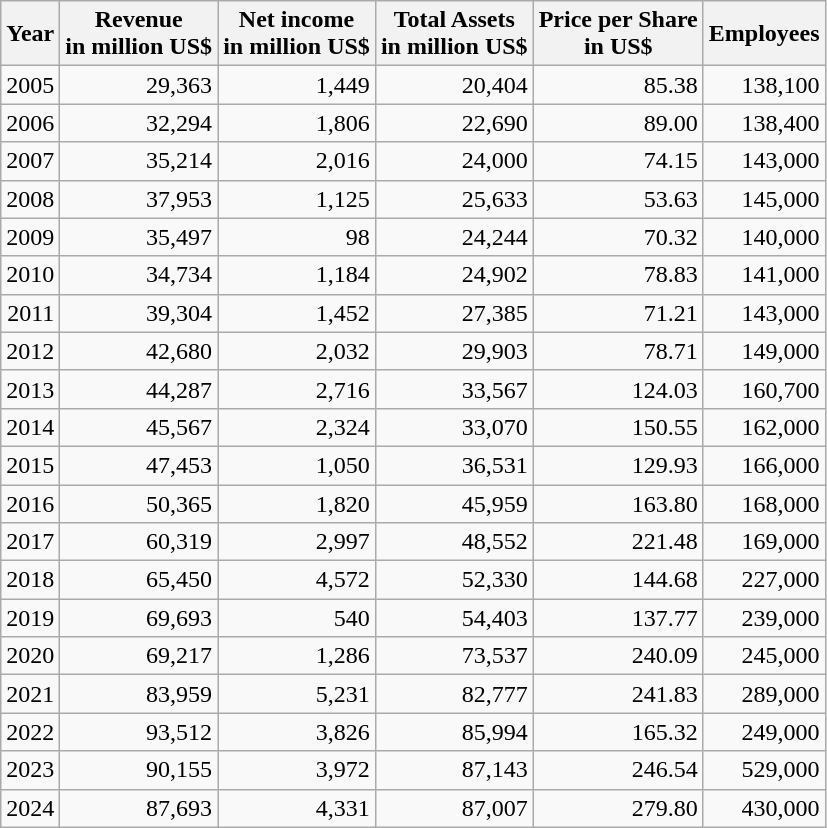<table class="wikitable float-left" style="text-align: right;">
<tr>
<th>Year</th>
<th>Revenue<br>in million US$</th>
<th>Net income<br>in million US$</th>
<th>Total Assets<br>in million US$</th>
<th>Price per Share<br>in US$</th>
<th>Employees</th>
</tr>
<tr>
<td>2005</td>
<td>29,363</td>
<td>1,449</td>
<td>20,404</td>
<td>85.38</td>
<td>138,100</td>
</tr>
<tr>
<td>2006</td>
<td>32,294</td>
<td>1,806</td>
<td>22,690</td>
<td>89.00</td>
<td>138,400</td>
</tr>
<tr>
<td>2007</td>
<td>35,214</td>
<td>2,016</td>
<td>24,000</td>
<td>74.15</td>
<td>143,000</td>
</tr>
<tr>
<td>2008</td>
<td>37,953</td>
<td>1,125</td>
<td>25,633</td>
<td>53.63</td>
<td>145,000</td>
</tr>
<tr>
<td>2009</td>
<td>35,497</td>
<td>98</td>
<td>24,244</td>
<td>70.32</td>
<td>140,000</td>
</tr>
<tr>
<td>2010</td>
<td>34,734</td>
<td>1,184</td>
<td>24,902</td>
<td>78.83</td>
<td>141,000</td>
</tr>
<tr>
<td>2011</td>
<td>39,304</td>
<td>1,452</td>
<td>27,385</td>
<td>71.21</td>
<td>143,000</td>
</tr>
<tr>
<td>2012</td>
<td>42,680</td>
<td>2,032</td>
<td>29,903</td>
<td>78.71</td>
<td>149,000</td>
</tr>
<tr>
<td>2013</td>
<td>44,287</td>
<td>2,716</td>
<td>33,567</td>
<td>124.03</td>
<td>160,700</td>
</tr>
<tr>
<td>2014</td>
<td>45,567</td>
<td>2,324</td>
<td>33,070</td>
<td>150.55</td>
<td>162,000</td>
</tr>
<tr>
<td>2015</td>
<td>47,453</td>
<td>1,050</td>
<td>36,531</td>
<td>129.93</td>
<td>166,000</td>
</tr>
<tr>
<td>2016</td>
<td>50,365</td>
<td>1,820</td>
<td>45,959</td>
<td>163.80</td>
<td>168,000</td>
</tr>
<tr>
<td>2017</td>
<td>60,319</td>
<td>2,997</td>
<td>48,552</td>
<td>221.48</td>
<td>169,000</td>
</tr>
<tr>
<td>2018</td>
<td>65,450</td>
<td>4,572</td>
<td>52,330</td>
<td>144.68</td>
<td>227,000</td>
</tr>
<tr>
<td>2019</td>
<td>69,693</td>
<td>540</td>
<td>54,403</td>
<td>137.77</td>
<td>239,000</td>
</tr>
<tr>
<td>2020</td>
<td>69,217</td>
<td>1,286</td>
<td>73,537</td>
<td>240.09</td>
<td>245,000</td>
</tr>
<tr>
<td>2021</td>
<td>83,959</td>
<td>5,231</td>
<td>82,777</td>
<td>241.83</td>
<td>289,000</td>
</tr>
<tr>
<td>2022</td>
<td>93,512</td>
<td>3,826</td>
<td>85,994</td>
<td>165.32</td>
<td>249,000</td>
</tr>
<tr>
<td>2023</td>
<td>90,155</td>
<td>3,972</td>
<td>87,143</td>
<td>246.54</td>
<td>529,000</td>
</tr>
<tr>
<td>2024</td>
<td>87,693</td>
<td>4,331</td>
<td>87,007</td>
<td>279.80</td>
<td>430,000</td>
</tr>
</table>
